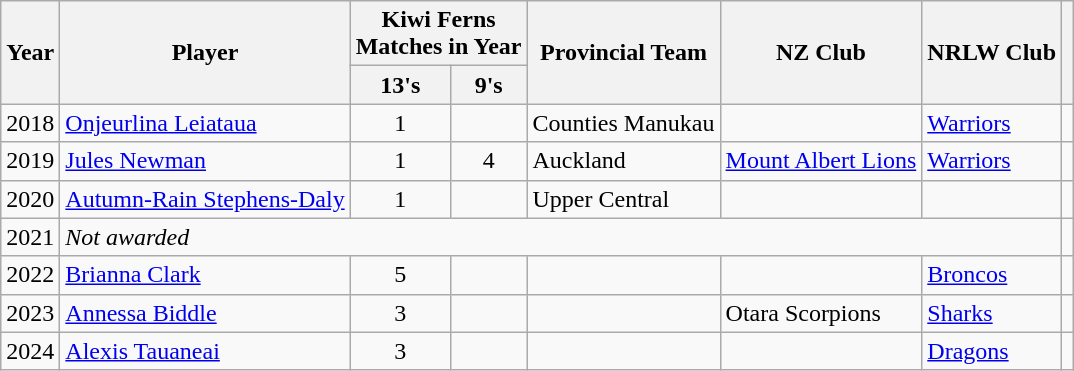<table class="wikitable">
<tr>
<th rowspan=2>Year</th>
<th rowspan=2>Player</th>
<th colspan=2>Kiwi Ferns<br>Matches in Year</th>
<th rowspan=2>Provincial Team</th>
<th rowspan=2>NZ Club</th>
<th rowspan=2>NRLW Club</th>
<th rowspan=2></th>
</tr>
<tr>
<th>13's</th>
<th>9's</th>
</tr>
<tr>
<td>2018</td>
<td><a href='#'>Onjeurlina Leiataua</a></td>
<td align=center>1</td>
<td align=center></td>
<td>Counties Manukau</td>
<td></td>
<td> <a href='#'>Warriors</a></td>
<td></td>
</tr>
<tr>
<td>2019</td>
<td><a href='#'>Jules Newman</a></td>
<td align=center>1</td>
<td align=center>4</td>
<td>Auckland</td>
<td><a href='#'>Mount Albert Lions</a></td>
<td> <a href='#'>Warriors</a></td>
<td></td>
</tr>
<tr>
<td>2020</td>
<td><a href='#'>Autumn-Rain Stephens-Daly</a></td>
<td align=center>1</td>
<td align=center></td>
<td>Upper Central</td>
<td></td>
<td align=center></td>
<td></td>
</tr>
<tr>
<td>2021</td>
<td colspan=6><em>Not awarded</em></td>
<td></td>
</tr>
<tr>
<td>2022</td>
<td><a href='#'>Brianna Clark</a></td>
<td align=center>5</td>
<td align=center></td>
<td></td>
<td></td>
<td> <a href='#'>Broncos</a></td>
<td></td>
</tr>
<tr>
<td>2023</td>
<td><a href='#'>Annessa Biddle</a></td>
<td align=center>3</td>
<td align=center></td>
<td></td>
<td>Otara Scorpions</td>
<td> <a href='#'>Sharks</a></td>
<td></td>
</tr>
<tr>
<td>2024</td>
<td><a href='#'>Alexis Tauaneai</a></td>
<td align=center>3</td>
<td align=center></td>
<td align=center></td>
<td align=center></td>
<td> <a href='#'>Dragons</a></td>
<td></td>
</tr>
</table>
